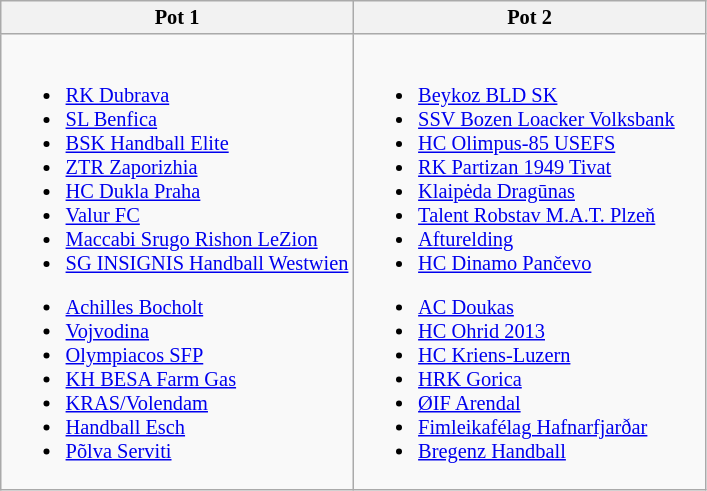<table class="wikitable" style="font-size:85%; white-space:nowrap;">
<tr>
<th width=50%>Pot 1</th>
<th width=50%>Pot 2</th>
</tr>
<tr>
<td><br>
<ul><li> <a href='#'>RK Dubrava</a></li><li> <a href='#'>SL Benfica</a></li><li> <a href='#'>BSK Handball Elite</a></li><li> <a href='#'>ZTR Zaporizhia</a></li><li> <a href='#'>HC Dukla Praha</a></li><li> <a href='#'>Valur FC</a></li><li> <a href='#'>Maccabi Srugo Rishon LeZion</a></li><li> <a href='#'>SG INSIGNIS Handball Westwien</a></li></ul><ul><li> <a href='#'>Achilles Bocholt</a></li><li> <a href='#'>Vojvodina</a></li><li> <a href='#'>Olympiacos SFP</a></li><li> <a href='#'>KH BESA Farm Gas</a></li><li> <a href='#'>KRAS/Volendam</a></li><li> <a href='#'>Handball Esch</a></li><li> <a href='#'>Põlva Serviti</a></li></ul></td>
<td><br>
<ul><li> <a href='#'>Beykoz BLD SK</a></li><li> <a href='#'>SSV Bozen Loacker Volksbank</a></li><li> <a href='#'>HC Olimpus-85 USEFS</a></li><li> <a href='#'>RK Partizan 1949 Tivat</a></li><li> <a href='#'>Klaipėda Dragūnas</a></li><li> <a href='#'>Talent Robstav M.A.T. Plzeň</a></li><li> <a href='#'>Afturelding</a></li><li> <a href='#'>HC Dinamo Pančevo</a></li></ul><ul><li> <a href='#'>AC Doukas</a></li><li> <a href='#'>HC Ohrid 2013</a></li><li> <a href='#'>HC Kriens-Luzern</a></li><li> <a href='#'>HRK Gorica</a></li><li> <a href='#'>ØIF Arendal</a></li><li> <a href='#'>Fimleikafélag Hafnarfjarðar</a></li><li> <a href='#'>Bregenz Handball</a></li></ul></td>
</tr>
</table>
